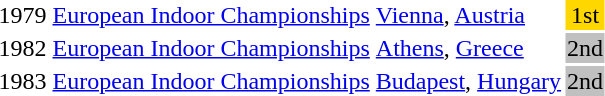<table>
<tr>
<td>1979</td>
<td><a href='#'>European Indoor Championships</a></td>
<td><a href='#'>Vienna</a>, <a href='#'>Austria</a></td>
<td bgcolor="gold" align="center">1st</td>
<td></td>
</tr>
<tr>
<td>1982</td>
<td><a href='#'>European Indoor Championships</a></td>
<td><a href='#'>Athens</a>, <a href='#'>Greece</a></td>
<td bgcolor="silver" align="center">2nd</td>
<td></td>
</tr>
<tr>
<td>1983</td>
<td><a href='#'>European Indoor Championships</a></td>
<td><a href='#'>Budapest</a>, <a href='#'>Hungary</a></td>
<td bgcolor="silver" align="center">2nd</td>
<td></td>
</tr>
</table>
